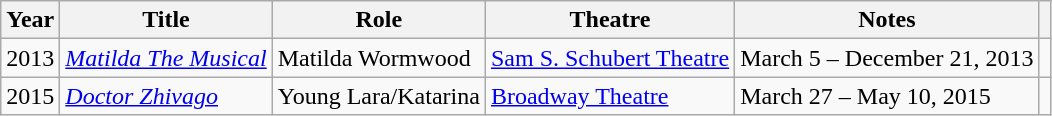<table class="wikitable">
<tr>
<th>Year</th>
<th>Title</th>
<th>Role</th>
<th>Theatre</th>
<th>Notes</th>
<th></th>
</tr>
<tr>
<td>2013</td>
<td><em><a href='#'>Matilda The Musical</a></em></td>
<td>Matilda Wormwood</td>
<td><a href='#'>Sam S. Schubert Theatre</a></td>
<td>March 5 – December 21, 2013</td>
<td></td>
</tr>
<tr>
<td>2015</td>
<td><em><a href='#'>Doctor Zhivago</a></em></td>
<td>Young Lara/Katarina</td>
<td><a href='#'>Broadway Theatre</a></td>
<td>March 27 – May 10, 2015</td>
<td></td>
</tr>
</table>
